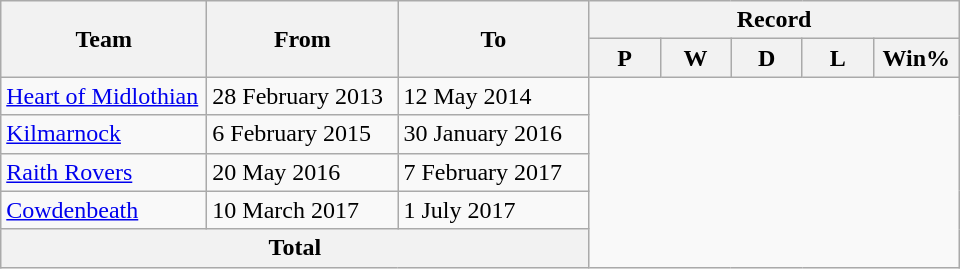<table class=wikitable style=text-align:center>
<tr>
<th rowspan=2! width=130>Team</th>
<th rowspan=2! width=120>From</th>
<th rowspan=2! width=120>To</th>
<th colspan=5>Record</th>
</tr>
<tr>
<th width="40">P</th>
<th width="40">W</th>
<th width="40">D</th>
<th width="40">L</th>
<th width="50">Win%</th>
</tr>
<tr>
<td align=left><a href='#'>Heart of Midlothian</a></td>
<td align=left>28 February 2013</td>
<td align=left>12 May 2014<br></td>
</tr>
<tr>
<td align=left><a href='#'>Kilmarnock</a></td>
<td align=left>6 February 2015</td>
<td align=left>30 January 2016<br></td>
</tr>
<tr>
<td align=left><a href='#'>Raith Rovers</a></td>
<td align=left>20 May 2016</td>
<td align=left>7 February 2017<br></td>
</tr>
<tr>
<td align=left><a href='#'>Cowdenbeath</a></td>
<td align=left>10 March 2017</td>
<td align=left>1 July 2017<br></td>
</tr>
<tr>
<th colspan=3>Total<br></th>
</tr>
</table>
